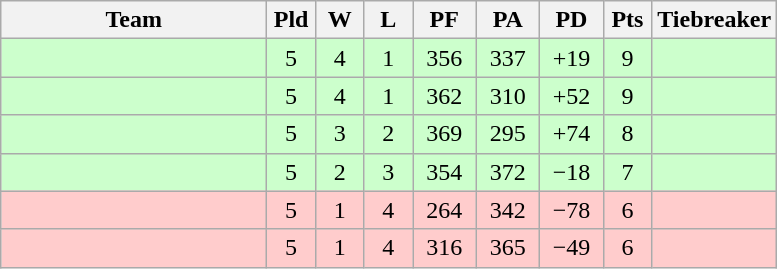<table class="wikitable" style="text-align:center;">
<tr>
<th width=170>Team</th>
<th width=25>Pld</th>
<th width=25>W</th>
<th width=25>L</th>
<th width=35>PF</th>
<th width=35>PA</th>
<th width=35>PD</th>
<th width=25>Pts</th>
<th width=50>Tiebreaker</th>
</tr>
<tr bgcolor=ccffcc>
<td align="left"></td>
<td>5</td>
<td>4</td>
<td>1</td>
<td>356</td>
<td>337</td>
<td>+19</td>
<td>9</td>
<td></td>
</tr>
<tr bgcolor=ccffcc>
<td align="left"></td>
<td>5</td>
<td>4</td>
<td>1</td>
<td>362</td>
<td>310</td>
<td>+52</td>
<td>9</td>
<td></td>
</tr>
<tr bgcolor=ccffcc>
<td align="left"></td>
<td>5</td>
<td>3</td>
<td>2</td>
<td>369</td>
<td>295</td>
<td>+74</td>
<td>8</td>
<td></td>
</tr>
<tr bgcolor=ccffcc>
<td align="left"></td>
<td>5</td>
<td>2</td>
<td>3</td>
<td>354</td>
<td>372</td>
<td>−18</td>
<td>7</td>
<td></td>
</tr>
<tr bgcolor=ffcccc>
<td align="left"></td>
<td>5</td>
<td>1</td>
<td>4</td>
<td>264</td>
<td>342</td>
<td>−78</td>
<td>6</td>
<td></td>
</tr>
<tr bgcolor=ffcccc>
<td align="left"></td>
<td>5</td>
<td>1</td>
<td>4</td>
<td>316</td>
<td>365</td>
<td>−49</td>
<td>6</td>
<td></td>
</tr>
</table>
